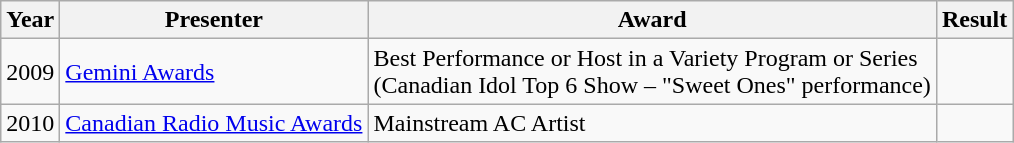<table class="wikitable">
<tr>
<th>Year</th>
<th>Presenter</th>
<th>Award</th>
<th>Result</th>
</tr>
<tr>
<td>2009</td>
<td><a href='#'>Gemini Awards</a></td>
<td>Best Performance or Host in a Variety Program or Series<br>(Canadian Idol Top 6 Show – "Sweet Ones" performance)</td>
<td></td>
</tr>
<tr>
<td>2010</td>
<td><a href='#'>Canadian Radio Music Awards</a></td>
<td>Mainstream AC Artist</td>
<td></td>
</tr>
</table>
